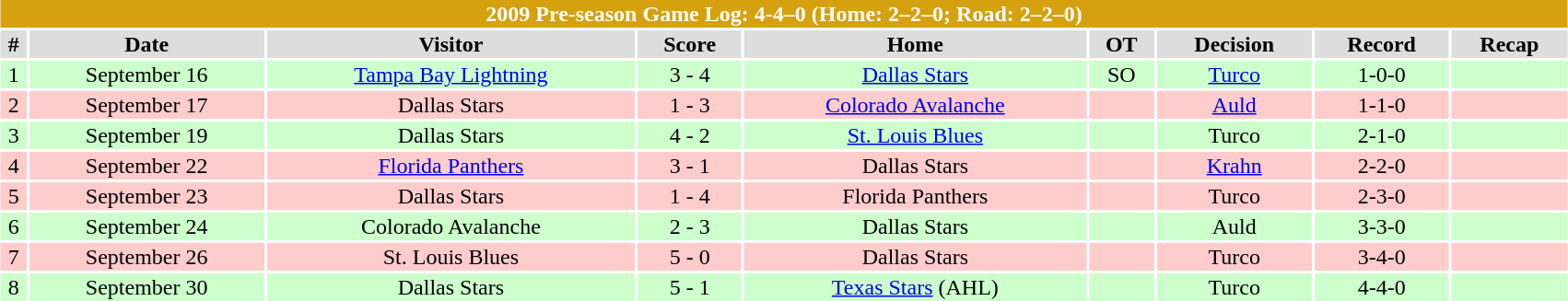<table class="toccolours collapsible" width=90% style="clear:both; margin:1.5em auto; text-align:center">
<tr>
<th colspan=11 style="background:#D5A10E; color:#FFFFFF;">2009 Pre-season Game Log: 4-4–0 (Home: 2–2–0; Road: 2–2–0)</th>
</tr>
<tr align="center" bgcolor="#dddddd">
<td><strong>#</strong></td>
<td><strong>Date</strong></td>
<td><strong>Visitor</strong></td>
<td><strong>Score</strong></td>
<td><strong>Home</strong></td>
<td><strong>OT</strong></td>
<td><strong>Decision</strong></td>
<td><strong>Record</strong></td>
<td><strong>Recap</strong></td>
</tr>
<tr align="center" bgcolor="#ccffcc">
<td>1</td>
<td>September 16</td>
<td><a href='#'>Tampa Bay Lightning</a></td>
<td>3 - 4</td>
<td><a href='#'>Dallas Stars</a></td>
<td>SO</td>
<td><a href='#'>Turco</a></td>
<td>1-0-0</td>
<td></td>
</tr>
<tr align="center" bgcolor="#ffcccc">
<td>2</td>
<td>September 17</td>
<td>Dallas Stars</td>
<td>1 - 3</td>
<td><a href='#'>Colorado Avalanche</a></td>
<td></td>
<td><a href='#'>Auld</a></td>
<td>1-1-0</td>
<td></td>
</tr>
<tr align="center" bgcolor="#ccffcc">
<td>3</td>
<td>September 19</td>
<td>Dallas Stars</td>
<td>4 - 2</td>
<td><a href='#'>St. Louis Blues</a></td>
<td></td>
<td>Turco</td>
<td>2-1-0</td>
<td></td>
</tr>
<tr align="center" bgcolor="#ffcccc">
<td>4</td>
<td>September 22</td>
<td><a href='#'>Florida Panthers</a></td>
<td>3 - 1</td>
<td>Dallas Stars</td>
<td></td>
<td><a href='#'>Krahn</a></td>
<td>2-2-0</td>
<td></td>
</tr>
<tr align="center" bgcolor="#ffcccc">
<td>5</td>
<td>September 23</td>
<td>Dallas Stars</td>
<td>1 - 4</td>
<td>Florida Panthers</td>
<td></td>
<td>Turco</td>
<td>2-3-0</td>
<td></td>
</tr>
<tr align="center" bgcolor="#ccffcc">
<td>6</td>
<td>September 24</td>
<td>Colorado Avalanche</td>
<td>2 - 3</td>
<td>Dallas Stars</td>
<td></td>
<td>Auld</td>
<td>3-3-0</td>
<td></td>
</tr>
<tr align="center" bgcolor="#ffcccc">
<td>7</td>
<td>September 26</td>
<td>St. Louis Blues</td>
<td>5 - 0</td>
<td>Dallas Stars</td>
<td></td>
<td>Turco</td>
<td>3-4-0</td>
<td></td>
</tr>
<tr align="center" bgcolor="#ccffcc">
<td>8</td>
<td>September 30</td>
<td>Dallas Stars</td>
<td>5 - 1</td>
<td><a href='#'>Texas Stars</a> (AHL)</td>
<td></td>
<td>Turco</td>
<td>4-4-0</td>
<td></td>
</tr>
</table>
